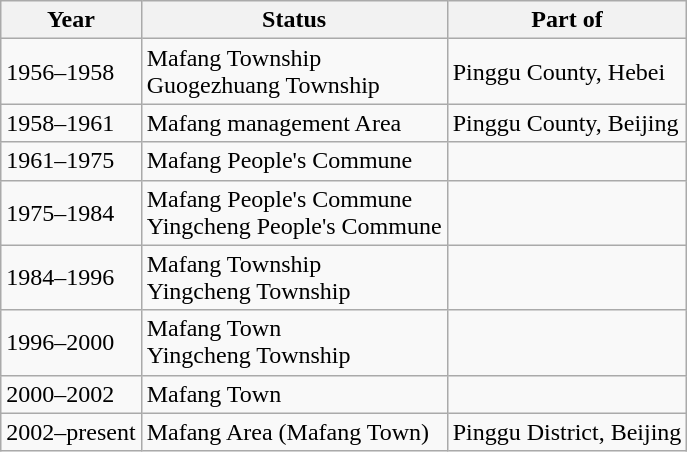<table class="wikitable">
<tr>
<th>Year</th>
<th>Status</th>
<th>Part of</th>
</tr>
<tr>
<td>1956–1958</td>
<td>Mafang Township<br>Guogezhuang Township</td>
<td>Pinggu County, Hebei</td>
</tr>
<tr>
<td>1958–1961</td>
<td>Mafang management Area</td>
<td>Pinggu County, Beijing</td>
</tr>
<tr>
<td>1961–1975</td>
<td>Mafang People's Commune</td>
<td></td>
</tr>
<tr>
<td>1975–1984</td>
<td>Mafang People's Commune<br>Yingcheng People's Commune</td>
<td></td>
</tr>
<tr>
<td>1984–1996</td>
<td>Mafang Township<br>Yingcheng Township</td>
<td></td>
</tr>
<tr>
<td>1996–2000</td>
<td>Mafang Town<br>Yingcheng Township</td>
<td></td>
</tr>
<tr>
<td>2000–2002</td>
<td>Mafang Town</td>
<td></td>
</tr>
<tr>
<td>2002–present</td>
<td>Mafang Area (Mafang Town)</td>
<td>Pinggu District, Beijing</td>
</tr>
</table>
